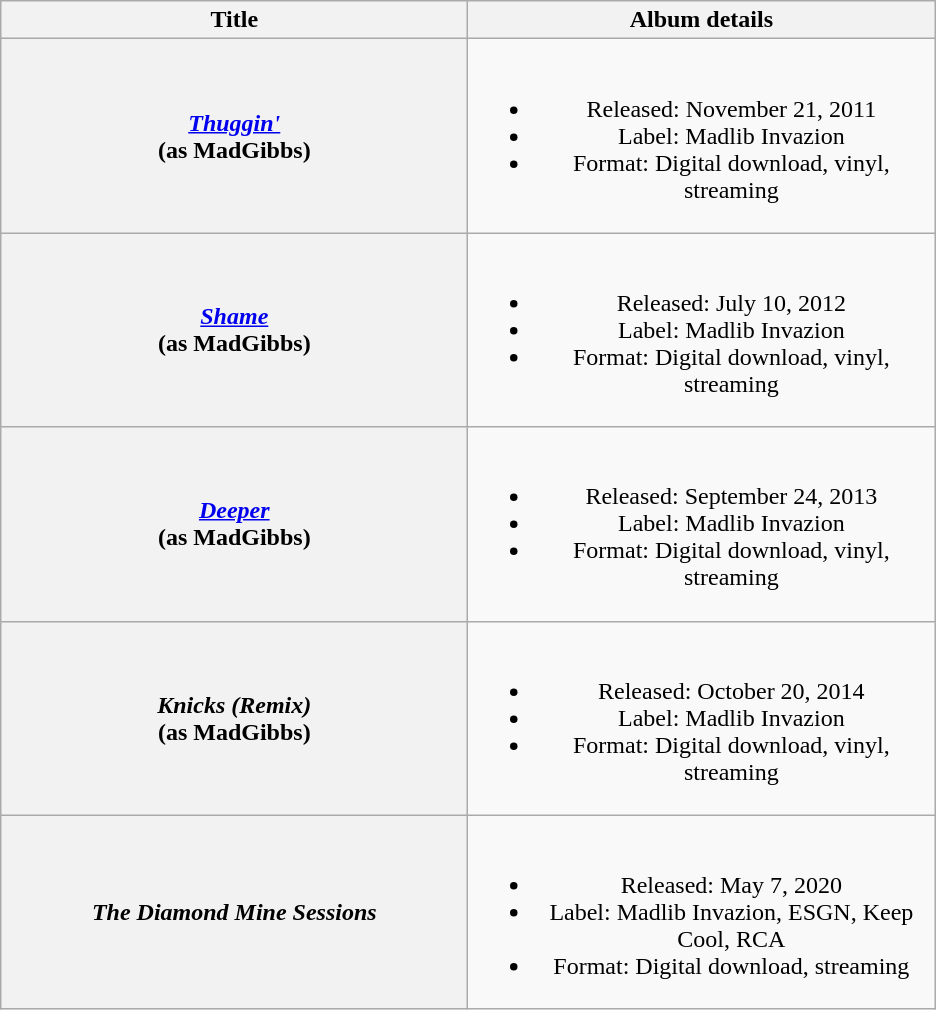<table class="wikitable plainrowheaders" style="text-align:center;">
<tr>
<th scope="col" style="width:19em;">Title</th>
<th scope="col" style="width:19em;">Album details</th>
</tr>
<tr>
<th scope="row"><em><a href='#'>Thuggin'</a></em><br><span>(as MadGibbs)</span></th>
<td><br><ul><li>Released: November 21, 2011</li><li>Label: Madlib Invazion</li><li>Format: Digital download, vinyl, streaming</li></ul></td>
</tr>
<tr>
<th scope="row"><em><a href='#'>Shame</a></em><br><span>(as MadGibbs)</span></th>
<td><br><ul><li>Released: July 10, 2012</li><li>Label: Madlib Invazion</li><li>Format: Digital download, vinyl, streaming</li></ul></td>
</tr>
<tr>
<th scope="row"><em><a href='#'>Deeper</a></em><br><span>(as MadGibbs)</span></th>
<td><br><ul><li>Released: September 24, 2013</li><li>Label: Madlib Invazion</li><li>Format: Digital download, vinyl, streaming</li></ul></td>
</tr>
<tr>
<th scope="row"><em>Knicks (Remix)</em><br><span>(as MadGibbs)</span></th>
<td><br><ul><li>Released: October 20, 2014</li><li>Label: Madlib Invazion</li><li>Format: Digital download, vinyl, streaming</li></ul></td>
</tr>
<tr>
<th scope="row"><em>The Diamond Mine Sessions</em><br></th>
<td><br><ul><li>Released: May 7, 2020</li><li>Label: Madlib Invazion, ESGN, Keep Cool, RCA</li><li>Format: Digital download, streaming</li></ul></td>
</tr>
</table>
